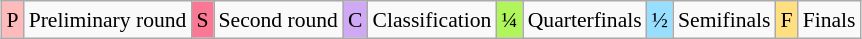<table class="wikitable" style="margin:0.5em auto; font-size:90%; line-height:1.25em; text-align:center;">
<tr>
<td bgcolor="#FFBBBB" align=center>P</td>
<td>Preliminary round</td>
<td bgcolor="#FA7894" align=center>S</td>
<td>Second round</td>
<td bgcolor="#D0A9F5" align=center>C</td>
<td>Classification</td>
<td bgcolor="#AFF55B" align=center>¼</td>
<td>Quarterfinals</td>
<td bgcolor="#97DEFF" align=center>½</td>
<td>Semifinals</td>
<td bgcolor="#FFDF80" align=center>F</td>
<td>Finals</td>
</tr>
</table>
